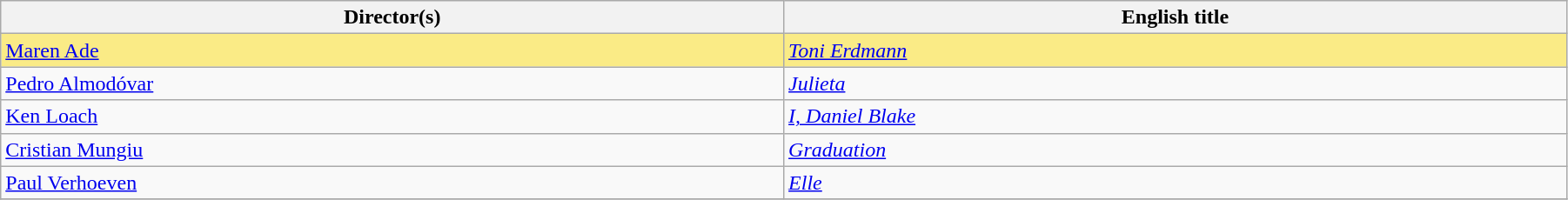<table class="wikitable" width="95%" cellpadding="5">
<tr>
<th width="25%">Director(s)</th>
<th width="25%">English title</th>
</tr>
<tr style="background:#FAEB86">
<td> <a href='#'>Maren Ade</a></td>
<td><em><a href='#'>Toni Erdmann</a></em></td>
</tr>
<tr>
<td> <a href='#'>Pedro Almodóvar</a></td>
<td><em><a href='#'>Julieta</a></em></td>
</tr>
<tr>
<td> <a href='#'>Ken Loach</a></td>
<td><em><a href='#'>I, Daniel Blake</a></em></td>
</tr>
<tr>
<td> <a href='#'>Cristian Mungiu</a></td>
<td><em><a href='#'>Graduation</a></em></td>
</tr>
<tr>
<td> <a href='#'>Paul Verhoeven</a></td>
<td><em><a href='#'>Elle</a></em></td>
</tr>
<tr>
</tr>
</table>
